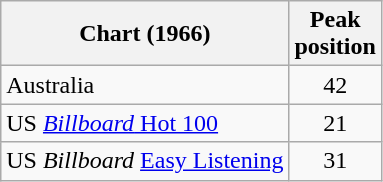<table class="wikitable sortable">
<tr>
<th>Chart (1966)</th>
<th>Peak<br>position</th>
</tr>
<tr>
<td>Australia</td>
<td align="center">42</td>
</tr>
<tr>
<td>US <a href='#'><em>Billboard</em> Hot 100</a></td>
<td align="center">21</td>
</tr>
<tr>
<td>US <em>Billboard</em> <a href='#'>Easy Listening</a></td>
<td align="center">31</td>
</tr>
</table>
